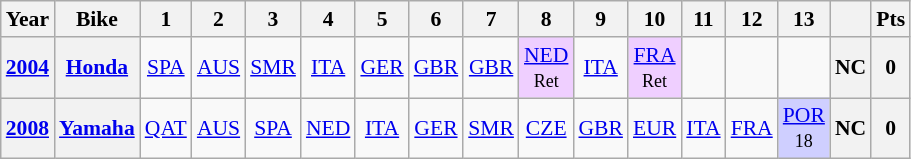<table class="wikitable" style="text-align:center; font-size:90%">
<tr>
<th>Year</th>
<th>Bike</th>
<th>1</th>
<th>2</th>
<th>3</th>
<th>4</th>
<th>5</th>
<th>6</th>
<th>7</th>
<th>8</th>
<th>9</th>
<th>10</th>
<th>11</th>
<th>12</th>
<th>13</th>
<th></th>
<th>Pts</th>
</tr>
<tr>
<th align="left"><a href='#'>2004</a></th>
<th align="left"><a href='#'>Honda</a></th>
<td><a href='#'>SPA</a></td>
<td><a href='#'>AUS</a></td>
<td><a href='#'>SMR</a></td>
<td><a href='#'>ITA</a></td>
<td><a href='#'>GER</a></td>
<td><a href='#'>GBR</a></td>
<td><a href='#'>GBR</a></td>
<td style="background:#EFCFFF;"><a href='#'>NED</a><br><small>Ret</small></td>
<td><a href='#'>ITA</a></td>
<td style="background:#EFCFFF;"><a href='#'>FRA</a><br><small>Ret</small></td>
<td></td>
<td></td>
<td></td>
<th>NC</th>
<th>0</th>
</tr>
<tr>
<th align="left"><a href='#'>2008</a></th>
<th align="left"><a href='#'>Yamaha</a></th>
<td><a href='#'>QAT</a></td>
<td><a href='#'>AUS</a></td>
<td><a href='#'>SPA</a></td>
<td><a href='#'>NED</a></td>
<td><a href='#'>ITA</a></td>
<td><a href='#'>GER</a></td>
<td><a href='#'>SMR</a></td>
<td><a href='#'>CZE</a></td>
<td><a href='#'>GBR</a></td>
<td><a href='#'>EUR</a></td>
<td><a href='#'>ITA</a></td>
<td><a href='#'>FRA</a></td>
<td style="background:#CFCFFF;"><a href='#'>POR</a><br><small>18</small></td>
<th>NC</th>
<th>0</th>
</tr>
</table>
